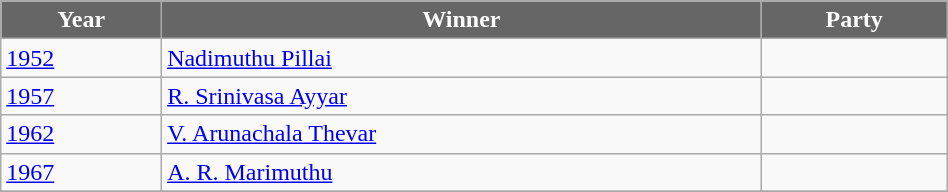<table class="wikitable" width="50%">
<tr>
<th style="background-color:#666666; color:white">Year</th>
<th style="background-color:#666666; color:white">Winner</th>
<th style="background-color:#666666; color:white" colspan="2">Party</th>
</tr>
<tr>
<td><a href='#'>1952</a></td>
<td><a href='#'>Nadimuthu Pillai</a></td>
<td></td>
</tr>
<tr>
<td><a href='#'>1957</a></td>
<td><a href='#'>R. Srinivasa Ayyar</a></td>
<td></td>
</tr>
<tr>
<td><a href='#'>1962</a></td>
<td><a href='#'>V. Arunachala Thevar</a></td>
<td></td>
</tr>
<tr>
<td><a href='#'>1967</a></td>
<td><a href='#'>A. R. Marimuthu</a></td>
<td></td>
</tr>
<tr>
</tr>
</table>
